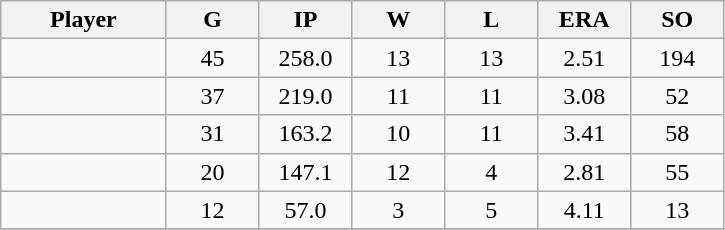<table class="wikitable sortable">
<tr>
<th bgcolor="#DDDDFF" width="16%">Player</th>
<th bgcolor="#DDDDFF" width="9%">G</th>
<th bgcolor="#DDDDFF" width="9%">IP</th>
<th bgcolor="#DDDDFF" width="9%">W</th>
<th bgcolor="#DDDDFF" width="9%">L</th>
<th bgcolor="#DDDDFF" width="9%">ERA</th>
<th bgcolor="#DDDDFF" width="9%">SO</th>
</tr>
<tr align="center">
<td></td>
<td>45</td>
<td>258.0</td>
<td>13</td>
<td>13</td>
<td>2.51</td>
<td>194</td>
</tr>
<tr align="center">
<td></td>
<td>37</td>
<td>219.0</td>
<td>11</td>
<td>11</td>
<td>3.08</td>
<td>52</td>
</tr>
<tr align="center">
<td></td>
<td>31</td>
<td>163.2</td>
<td>10</td>
<td>11</td>
<td>3.41</td>
<td>58</td>
</tr>
<tr align="center">
<td></td>
<td>20</td>
<td>147.1</td>
<td>12</td>
<td>4</td>
<td>2.81</td>
<td>55</td>
</tr>
<tr align="center">
<td></td>
<td>12</td>
<td>57.0</td>
<td>3</td>
<td>5</td>
<td>4.11</td>
<td>13</td>
</tr>
<tr align="center">
</tr>
</table>
